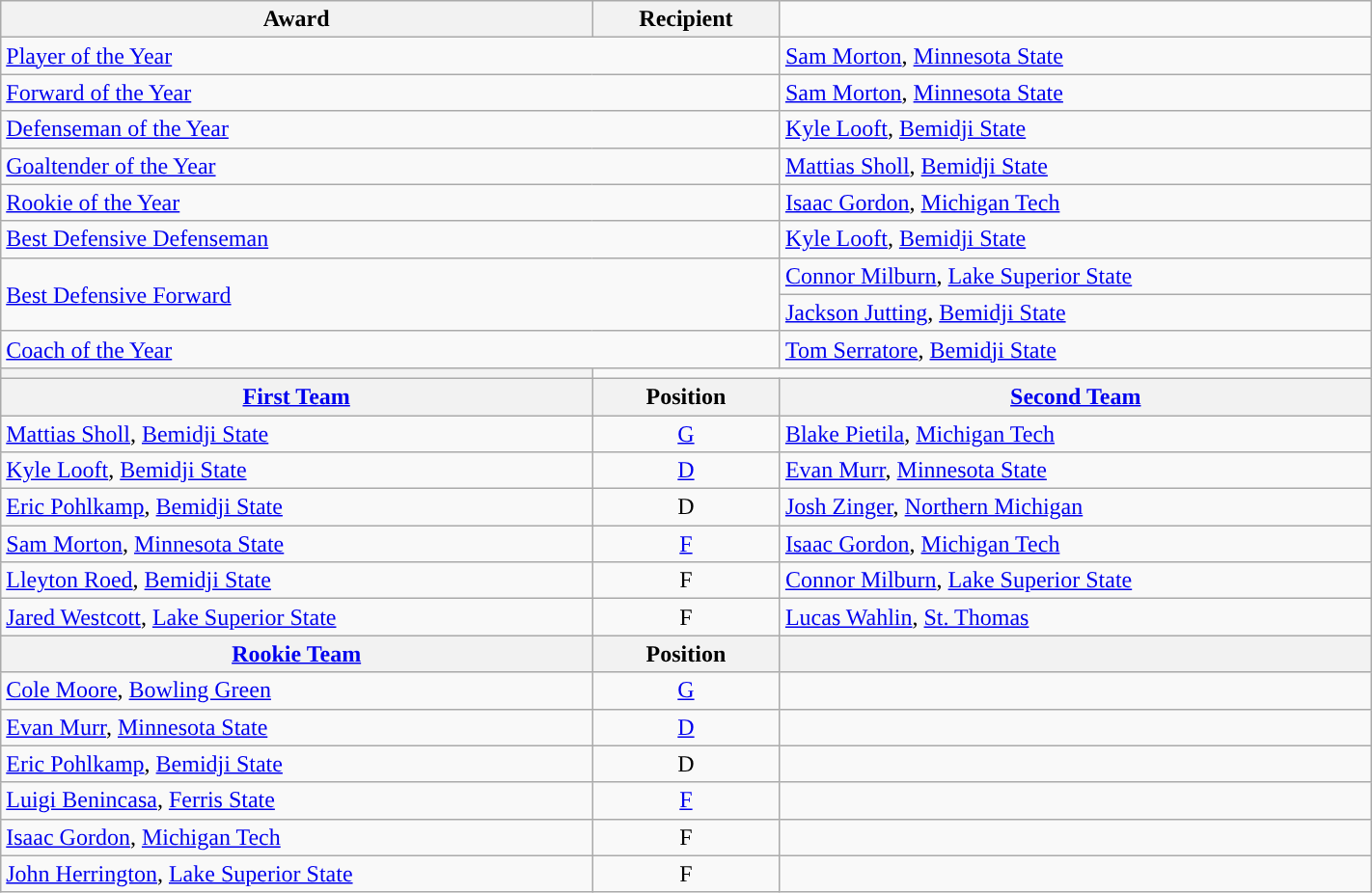<table class="wikitable" width=75%>
<tr>
<th>Award</th>
<th>Recipient</th>
</tr>
<tr>
<td colspan=2><a href='#'>Player of the Year</a></td>
<td><a href='#'>Sam Morton</a>, <a href='#'>Minnesota State</a></td>
</tr>
<tr>
<td colspan=2><a href='#'>Forward of the Year</a></td>
<td><a href='#'>Sam Morton</a>, <a href='#'>Minnesota State</a></td>
</tr>
<tr>
<td colspan=2><a href='#'>Defenseman of the Year</a></td>
<td><a href='#'>Kyle Looft</a>, <a href='#'>Bemidji State</a></td>
</tr>
<tr>
<td colspan=2><a href='#'>Goaltender of the Year</a></td>
<td><a href='#'>Mattias Sholl</a>, <a href='#'>Bemidji State</a></td>
</tr>
<tr>
<td colspan=2><a href='#'>Rookie of the Year</a></td>
<td><a href='#'>Isaac Gordon</a>, <a href='#'>Michigan Tech</a></td>
</tr>
<tr>
<td colspan=2><a href='#'>Best Defensive Defenseman</a></td>
<td><a href='#'>Kyle Looft</a>, <a href='#'>Bemidji State</a></td>
</tr>
<tr>
<td rowspan=2, colspan=2><a href='#'>Best Defensive Forward</a></td>
<td><a href='#'>Connor Milburn</a>, <a href='#'>Lake Superior State</a></td>
</tr>
<tr>
<td><a href='#'>Jackson Jutting</a>, <a href='#'>Bemidji State</a></td>
</tr>
<tr>
<td colspan=2><a href='#'>Coach of the Year</a></td>
<td><a href='#'>Tom Serratore</a>, <a href='#'>Bemidji State</a></td>
</tr>
<tr>
<th><a href='#'></a></th>
</tr>
<tr>
<th><a href='#'>First Team</a></th>
<th>  Position  </th>
<th><a href='#'>Second Team</a></th>
</tr>
<tr>
<td><a href='#'>Mattias Sholl</a>, <a href='#'>Bemidji State</a></td>
<td align=center><a href='#'>G</a></td>
<td><a href='#'>Blake Pietila</a>, <a href='#'>Michigan Tech</a></td>
</tr>
<tr>
<td><a href='#'>Kyle Looft</a>, <a href='#'>Bemidji State</a></td>
<td align=center><a href='#'>D</a></td>
<td><a href='#'>Evan Murr</a>, <a href='#'>Minnesota State</a></td>
</tr>
<tr>
<td><a href='#'>Eric Pohlkamp</a>, <a href='#'>Bemidji State</a></td>
<td align=center>D</td>
<td><a href='#'>Josh Zinger</a>, <a href='#'>Northern Michigan</a></td>
</tr>
<tr>
<td><a href='#'>Sam Morton</a>, <a href='#'>Minnesota State</a></td>
<td align=center><a href='#'>F</a></td>
<td><a href='#'>Isaac Gordon</a>, <a href='#'>Michigan Tech</a></td>
</tr>
<tr>
<td><a href='#'>Lleyton Roed</a>, <a href='#'>Bemidji State</a></td>
<td align=center>F</td>
<td><a href='#'>Connor Milburn</a>, <a href='#'>Lake Superior State</a></td>
</tr>
<tr>
<td><a href='#'>Jared Westcott</a>, <a href='#'>Lake Superior State</a></td>
<td align=center>F</td>
<td><a href='#'>Lucas Wahlin</a>, <a href='#'>St. Thomas</a></td>
</tr>
<tr>
<th><a href='#'>Rookie Team</a></th>
<th>  Position  </th>
<th></th>
</tr>
<tr>
<td><a href='#'>Cole Moore</a>, <a href='#'>Bowling Green</a></td>
<td align=center><a href='#'>G</a></td>
<td></td>
</tr>
<tr>
<td><a href='#'>Evan Murr</a>, <a href='#'>Minnesota State</a></td>
<td align=center><a href='#'>D</a></td>
<td></td>
</tr>
<tr>
<td><a href='#'>Eric Pohlkamp</a>, <a href='#'>Bemidji State</a></td>
<td align=center>D</td>
<td></td>
</tr>
<tr>
<td><a href='#'>Luigi Benincasa</a>, <a href='#'>Ferris State</a></td>
<td align=center><a href='#'>F</a></td>
<td></td>
</tr>
<tr>
<td><a href='#'>Isaac Gordon</a>, <a href='#'>Michigan Tech</a></td>
<td align=center>F</td>
<td></td>
</tr>
<tr>
<td><a href='#'>John Herrington</a>, <a href='#'>Lake Superior State</a></td>
<td align=center>F</td>
<td></td>
</tr>
</table>
